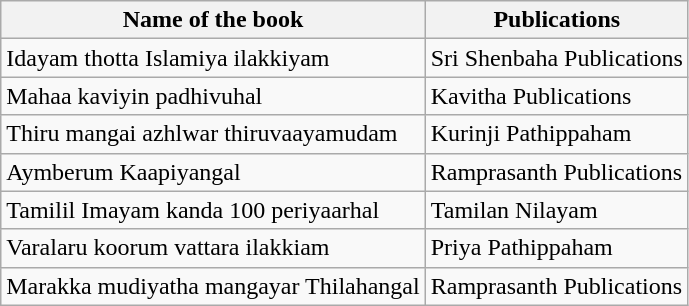<table class="wikitable sortable">
<tr>
<th>Name of the book</th>
<th>Publications</th>
</tr>
<tr>
<td>Idayam thotta Islamiya ilakkiyam</td>
<td>Sri Shenbaha Publications</td>
</tr>
<tr>
<td>Mahaa kaviyin padhivuhal</td>
<td>Kavitha Publications</td>
</tr>
<tr>
<td>Thiru mangai azhlwar thiruvaayamudam</td>
<td>Kurinji Pathippaham</td>
</tr>
<tr>
<td>Aymberum Kaapiyangal</td>
<td>Ramprasanth Publications</td>
</tr>
<tr>
<td>Tamilil Imayam kanda 100 periyaarhal</td>
<td>Tamilan Nilayam</td>
</tr>
<tr>
<td>Varalaru koorum vattara ilakkiam</td>
<td>Priya Pathippaham</td>
</tr>
<tr>
<td>Marakka mudiyatha mangayar Thilahangal</td>
<td>Ramprasanth Publications</td>
</tr>
</table>
